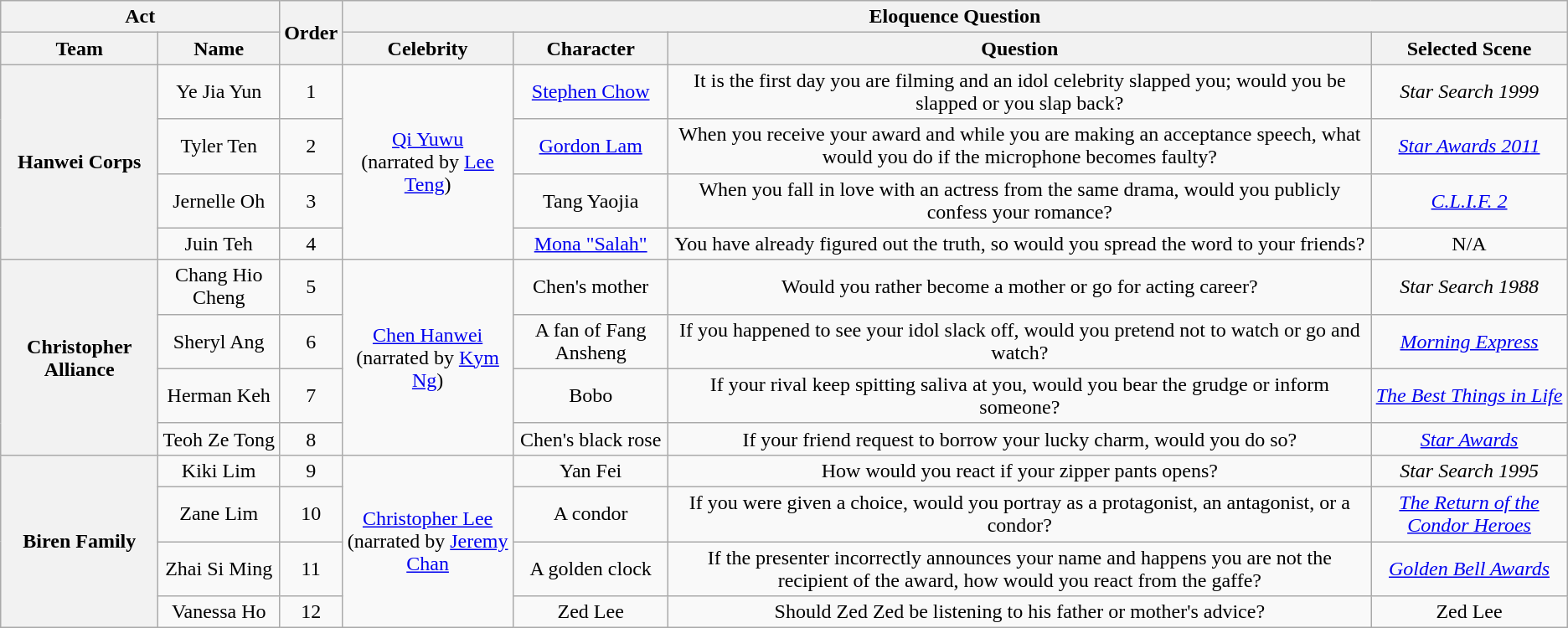<table class= "wikitable plainrowheaders" style="text-align: center;">
<tr>
<th style="width:150px;" colspan=2>Act</th>
<th rowspan=2>Order</th>
<th colspan=4>Eloquence Question</th>
</tr>
<tr>
<th>Team</th>
<th>Name</th>
<th>Celebrity</th>
<th>Character</th>
<th>Question</th>
<th>Selected Scene</th>
</tr>
<tr>
<th rowspan=4>Hanwei Corps</th>
<td>Ye Jia Yun</td>
<td>1</td>
<td rowspan="4"><a href='#'>Qi Yuwu</a><br>(narrated by <a href='#'>Lee Teng</a>)</td>
<td><a href='#'>Stephen Chow</a></td>
<td>It is the first day you are filming and an idol celebrity slapped you; would you be slapped or you slap back?</td>
<td><em>Star Search 1999</em></td>
</tr>
<tr>
<td>Tyler Ten</td>
<td>2</td>
<td><a href='#'>Gordon Lam</a></td>
<td>When you receive your award and while you are making an acceptance speech, what would you do if the microphone becomes faulty?</td>
<td><em><a href='#'>Star Awards 2011</a></em></td>
</tr>
<tr>
<td>Jernelle Oh</td>
<td>3</td>
<td>Tang Yaojia</td>
<td>When you fall in love with an actress from the same drama, would you publicly confess your romance?</td>
<td><em><a href='#'>C.L.I.F. 2</a></em></td>
</tr>
<tr>
<td>Juin Teh</td>
<td>4</td>
<td><a href='#'>Mona "Salah"</a></td>
<td>You have already figured out the truth, so would you spread the word to your friends?</td>
<td>N/A</td>
</tr>
<tr>
<th rowspan=4>Christopher Alliance</th>
<td>Chang Hio Cheng</td>
<td>5</td>
<td rowspan="4"><a href='#'>Chen Hanwei</a><br>(narrated by <a href='#'>Kym Ng</a>)</td>
<td>Chen's mother</td>
<td>Would you rather become a mother or go for acting career?</td>
<td><em>Star Search 1988</em></td>
</tr>
<tr>
<td>Sheryl Ang</td>
<td>6</td>
<td>A fan of Fang Ansheng</td>
<td>If you happened to see your idol slack off, would you pretend not to watch or go and watch?</td>
<td><em><a href='#'>Morning Express</a></em></td>
</tr>
<tr>
<td>Herman Keh</td>
<td>7</td>
<td>Bobo</td>
<td>If your rival keep spitting saliva at you, would you bear the grudge or inform someone?</td>
<td><em><a href='#'>The Best Things in Life</a></em></td>
</tr>
<tr>
<td>Teoh Ze Tong</td>
<td>8</td>
<td>Chen's black rose</td>
<td>If your friend request to borrow your lucky charm, would you do so?</td>
<td><em><a href='#'>Star Awards</a></em></td>
</tr>
<tr>
<th rowspan=4>Biren Family</th>
<td>Kiki Lim</td>
<td>9</td>
<td rowspan="4"><a href='#'>Christopher Lee</a><br>(narrated by <a href='#'>Jeremy Chan</a></td>
<td>Yan Fei</td>
<td>How would you react if your zipper pants opens?</td>
<td><em>Star Search 1995</em></td>
</tr>
<tr>
<td>Zane Lim</td>
<td>10</td>
<td>A condor</td>
<td>If you were given a choice, would you portray as a protagonist, an antagonist, or a condor?</td>
<td><em><a href='#'>The Return of the Condor Heroes</a></em></td>
</tr>
<tr>
<td>Zhai Si Ming</td>
<td>11</td>
<td>A golden clock</td>
<td>If the presenter incorrectly announces your name and happens you are not the recipient of the award, how would you react from the gaffe?</td>
<td><em><a href='#'>Golden Bell Awards</a></em></td>
</tr>
<tr>
<td>Vanessa Ho</td>
<td>12</td>
<td>Zed Lee</td>
<td>Should Zed Zed be listening to his father or mother's advice?</td>
<td>Zed Lee</td>
</tr>
</table>
